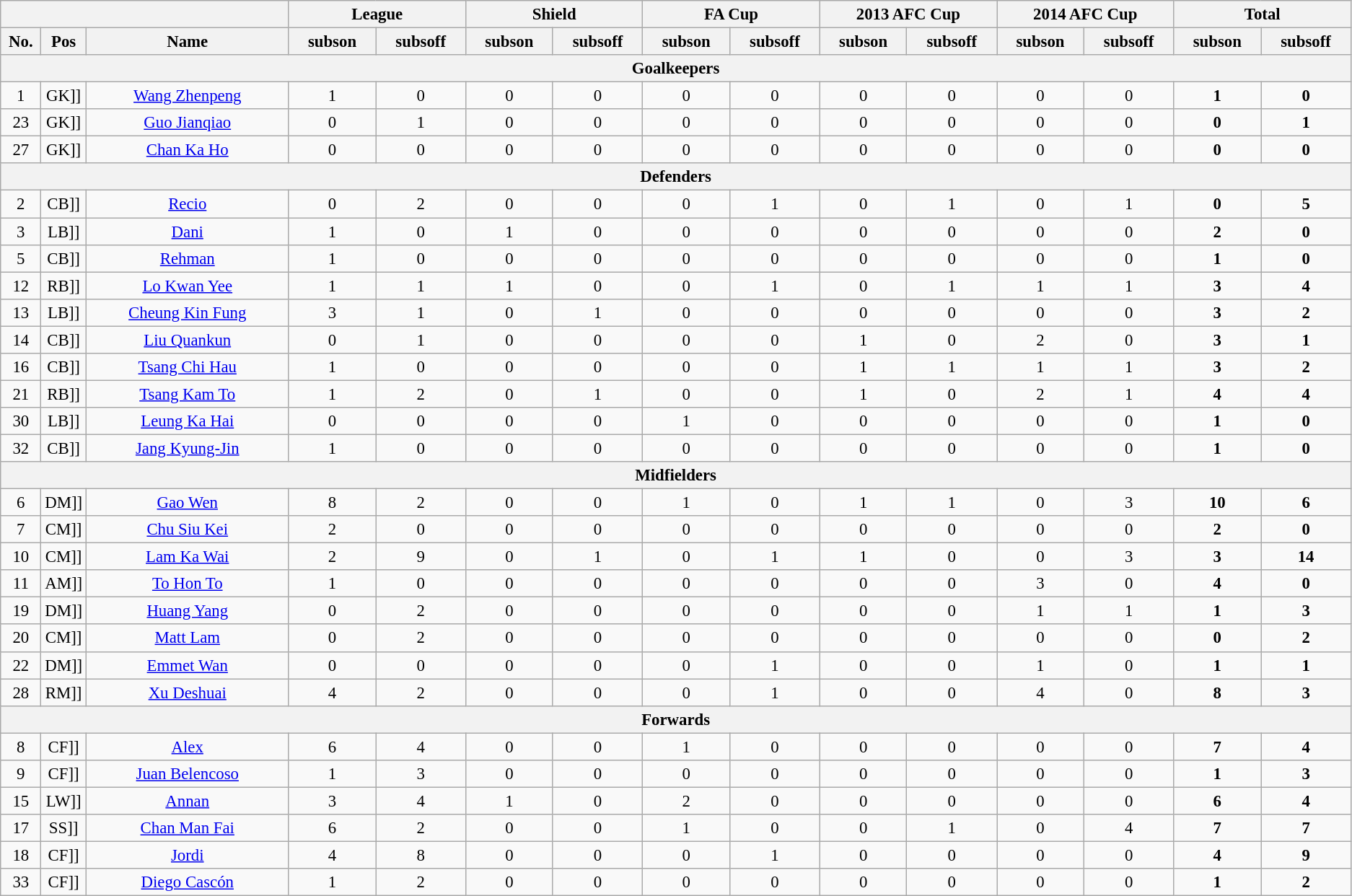<table class="wikitable" style="font-size: 95%; text-align:center;">
<tr>
<th colspan=3></th>
<th colspan=2>League</th>
<th colspan=2>Shield</th>
<th colspan=2>FA Cup</th>
<th colspan=2>2013 AFC Cup</th>
<th colspan=2>2014 AFC Cup</th>
<th colspan=2>Total</th>
</tr>
<tr>
<th width="3%"><strong>No.</strong></th>
<th width="3%"><strong>Pos</strong></th>
<th width="15%"><strong>Name</strong></th>
<th width=20>subson</th>
<th width=20>subsoff</th>
<th width=20>subson</th>
<th width=20>subsoff</th>
<th width=20>subson</th>
<th width=20>subsoff</th>
<th width=20>subson</th>
<th width=20>subsoff</th>
<th width=20>subson</th>
<th width=20>subsoff</th>
<th width=20>subson</th>
<th width=20>subsoff</th>
</tr>
<tr>
<th colspan=15>Goalkeepers</th>
</tr>
<tr>
<td>1</td>
<td [[>GK]]</td>
<td><a href='#'>Wang Zhenpeng</a></td>
<td>1</td>
<td>0</td>
<td>0</td>
<td>0</td>
<td>0</td>
<td>0</td>
<td>0</td>
<td>0</td>
<td>0</td>
<td>0</td>
<td><strong>1</strong></td>
<td><strong>0</strong></td>
</tr>
<tr>
<td>23</td>
<td [[>GK]]</td>
<td><a href='#'>Guo Jianqiao</a></td>
<td>0</td>
<td>1</td>
<td>0</td>
<td>0</td>
<td>0</td>
<td>0</td>
<td>0</td>
<td>0</td>
<td>0</td>
<td>0</td>
<td><strong>0</strong></td>
<td><strong>1</strong></td>
</tr>
<tr>
<td>27</td>
<td [[>GK]]</td>
<td><a href='#'>Chan Ka Ho</a></td>
<td>0</td>
<td>0</td>
<td>0</td>
<td>0</td>
<td>0</td>
<td>0</td>
<td>0</td>
<td>0</td>
<td>0</td>
<td>0</td>
<td><strong>0</strong></td>
<td><strong>0</strong></td>
</tr>
<tr>
<th colspan=15>Defenders</th>
</tr>
<tr>
<td>2</td>
<td [[>CB]]</td>
<td><a href='#'>Recio</a></td>
<td>0</td>
<td>2</td>
<td>0</td>
<td>0</td>
<td>0</td>
<td>1</td>
<td>0</td>
<td>1</td>
<td>0</td>
<td>1</td>
<td><strong>0</strong></td>
<td><strong>5</strong></td>
</tr>
<tr>
<td>3</td>
<td [[>LB]]</td>
<td><a href='#'>Dani</a></td>
<td>1</td>
<td>0</td>
<td>1</td>
<td>0</td>
<td>0</td>
<td>0</td>
<td>0</td>
<td>0</td>
<td>0</td>
<td>0</td>
<td><strong>2</strong></td>
<td><strong>0</strong></td>
</tr>
<tr>
<td>5</td>
<td [[>CB]]</td>
<td><a href='#'>Rehman</a></td>
<td>1</td>
<td>0</td>
<td>0</td>
<td>0</td>
<td>0</td>
<td>0</td>
<td>0</td>
<td>0</td>
<td>0</td>
<td>0</td>
<td><strong>1</strong></td>
<td><strong>0</strong></td>
</tr>
<tr>
<td>12</td>
<td [[>RB]]</td>
<td><a href='#'>Lo Kwan Yee</a></td>
<td>1</td>
<td>1</td>
<td>1</td>
<td>0</td>
<td>0</td>
<td>1</td>
<td>0</td>
<td>1</td>
<td>1</td>
<td>1</td>
<td><strong>3</strong></td>
<td><strong>4</strong></td>
</tr>
<tr>
<td>13</td>
<td [[>LB]]</td>
<td><a href='#'>Cheung Kin Fung</a></td>
<td>3</td>
<td>1</td>
<td>0</td>
<td>1</td>
<td>0</td>
<td>0</td>
<td>0</td>
<td>0</td>
<td>0</td>
<td>0</td>
<td><strong>3</strong></td>
<td><strong>2</strong></td>
</tr>
<tr>
<td>14</td>
<td [[>CB]]</td>
<td><a href='#'>Liu Quankun</a></td>
<td>0</td>
<td>1</td>
<td>0</td>
<td>0</td>
<td>0</td>
<td>0</td>
<td>1</td>
<td>0</td>
<td>2</td>
<td>0</td>
<td><strong>3</strong></td>
<td><strong>1</strong></td>
</tr>
<tr>
<td>16</td>
<td [[>CB]]</td>
<td><a href='#'>Tsang Chi Hau</a></td>
<td>1</td>
<td>0</td>
<td>0</td>
<td>0</td>
<td>0</td>
<td>0</td>
<td>1</td>
<td>1</td>
<td>1</td>
<td>1</td>
<td><strong>3</strong></td>
<td><strong>2</strong></td>
</tr>
<tr>
<td>21</td>
<td [[>RB]]</td>
<td><a href='#'>Tsang Kam To</a></td>
<td>1</td>
<td>2</td>
<td>0</td>
<td>1</td>
<td>0</td>
<td>0</td>
<td>1</td>
<td>0</td>
<td>2</td>
<td>1</td>
<td><strong>4</strong></td>
<td><strong>4</strong></td>
</tr>
<tr>
<td>30</td>
<td [[>LB]]</td>
<td><a href='#'>Leung Ka Hai</a></td>
<td>0</td>
<td>0</td>
<td>0</td>
<td>0</td>
<td>1</td>
<td>0</td>
<td>0</td>
<td>0</td>
<td>0</td>
<td>0</td>
<td><strong>1</strong></td>
<td><strong>0</strong></td>
</tr>
<tr>
<td>32</td>
<td [[>CB]]</td>
<td><a href='#'>Jang Kyung-Jin</a></td>
<td>1</td>
<td>0</td>
<td>0</td>
<td>0</td>
<td>0</td>
<td>0</td>
<td>0</td>
<td>0</td>
<td>0</td>
<td>0</td>
<td><strong>1</strong></td>
<td><strong>0</strong></td>
</tr>
<tr>
<th colspan=15>Midfielders</th>
</tr>
<tr>
<td>6</td>
<td [[>DM]]</td>
<td><a href='#'>Gao Wen</a></td>
<td>8</td>
<td>2</td>
<td>0</td>
<td>0</td>
<td>1</td>
<td>0</td>
<td>1</td>
<td>1</td>
<td>0</td>
<td>3</td>
<td><strong>10</strong></td>
<td><strong>6</strong></td>
</tr>
<tr>
<td>7</td>
<td [[>CM]]</td>
<td><a href='#'>Chu Siu Kei</a></td>
<td>2</td>
<td>0</td>
<td>0</td>
<td>0</td>
<td>0</td>
<td>0</td>
<td>0</td>
<td>0</td>
<td>0</td>
<td>0</td>
<td><strong>2</strong></td>
<td><strong>0</strong></td>
</tr>
<tr>
<td>10</td>
<td [[>CM]]</td>
<td><a href='#'>Lam Ka Wai</a></td>
<td>2</td>
<td>9</td>
<td>0</td>
<td>1</td>
<td>0</td>
<td>1</td>
<td>1</td>
<td>0</td>
<td>0</td>
<td>3</td>
<td><strong>3</strong></td>
<td><strong>14</strong></td>
</tr>
<tr>
<td>11</td>
<td [[>AM]]</td>
<td><a href='#'>To Hon To</a></td>
<td>1</td>
<td>0</td>
<td>0</td>
<td>0</td>
<td>0</td>
<td>0</td>
<td>0</td>
<td>0</td>
<td>3</td>
<td>0</td>
<td><strong>4</strong></td>
<td><strong>0</strong></td>
</tr>
<tr>
<td>19</td>
<td [[>DM]]</td>
<td><a href='#'>Huang Yang</a></td>
<td>0</td>
<td>2</td>
<td>0</td>
<td>0</td>
<td>0</td>
<td>0</td>
<td>0</td>
<td>0</td>
<td>1</td>
<td>1</td>
<td><strong>1</strong></td>
<td><strong>3</strong></td>
</tr>
<tr>
<td>20</td>
<td [[>CM]]</td>
<td><a href='#'>Matt Lam</a></td>
<td>0</td>
<td>2</td>
<td>0</td>
<td>0</td>
<td>0</td>
<td>0</td>
<td>0</td>
<td>0</td>
<td>0</td>
<td>0</td>
<td><strong>0</strong></td>
<td><strong>2</strong></td>
</tr>
<tr>
<td>22</td>
<td [[>DM]]</td>
<td><a href='#'>Emmet Wan</a></td>
<td>0</td>
<td>0</td>
<td>0</td>
<td>0</td>
<td>0</td>
<td>1</td>
<td>0</td>
<td>0</td>
<td>1</td>
<td>0</td>
<td><strong>1</strong></td>
<td><strong>1</strong></td>
</tr>
<tr>
<td>28</td>
<td [[>RM]]</td>
<td><a href='#'>Xu Deshuai</a></td>
<td>4</td>
<td>2</td>
<td>0</td>
<td>0</td>
<td>0</td>
<td>1</td>
<td>0</td>
<td>0</td>
<td>4</td>
<td>0</td>
<td><strong>8</strong></td>
<td><strong>3</strong></td>
</tr>
<tr>
<th colspan=15>Forwards</th>
</tr>
<tr>
<td>8</td>
<td [[>CF]]</td>
<td><a href='#'>Alex</a></td>
<td>6</td>
<td>4</td>
<td>0</td>
<td>0</td>
<td>1</td>
<td>0</td>
<td>0</td>
<td>0</td>
<td>0</td>
<td>0</td>
<td><strong>7</strong></td>
<td><strong>4</strong></td>
</tr>
<tr>
<td>9</td>
<td [[>CF]]</td>
<td><a href='#'>Juan Belencoso</a></td>
<td>1</td>
<td>3</td>
<td>0</td>
<td>0</td>
<td>0</td>
<td>0</td>
<td>0</td>
<td>0</td>
<td>0</td>
<td>0</td>
<td><strong>1</strong></td>
<td><strong>3</strong></td>
</tr>
<tr>
<td>15</td>
<td [[>LW]]</td>
<td><a href='#'>Annan</a></td>
<td>3</td>
<td>4</td>
<td>1</td>
<td>0</td>
<td>2</td>
<td>0</td>
<td>0</td>
<td>0</td>
<td>0</td>
<td>0</td>
<td><strong>6</strong></td>
<td><strong>4</strong></td>
</tr>
<tr>
<td>17</td>
<td [[>SS]]</td>
<td><a href='#'>Chan Man Fai</a></td>
<td>6</td>
<td>2</td>
<td>0</td>
<td>0</td>
<td>1</td>
<td>0</td>
<td>0</td>
<td>1</td>
<td>0</td>
<td>4</td>
<td><strong>7</strong></td>
<td><strong>7</strong></td>
</tr>
<tr>
<td>18</td>
<td [[>CF]]</td>
<td><a href='#'>Jordi</a></td>
<td>4</td>
<td>8</td>
<td>0</td>
<td>0</td>
<td>0</td>
<td>1</td>
<td>0</td>
<td>0</td>
<td>0</td>
<td>0</td>
<td><strong>4</strong></td>
<td><strong>9</strong></td>
</tr>
<tr>
<td>33</td>
<td [[>CF]]</td>
<td><a href='#'>Diego Cascón</a></td>
<td>1</td>
<td>2</td>
<td>0</td>
<td>0</td>
<td>0</td>
<td>0</td>
<td>0</td>
<td>0</td>
<td>0</td>
<td>0</td>
<td><strong>1</strong></td>
<td><strong>2</strong></td>
</tr>
</table>
